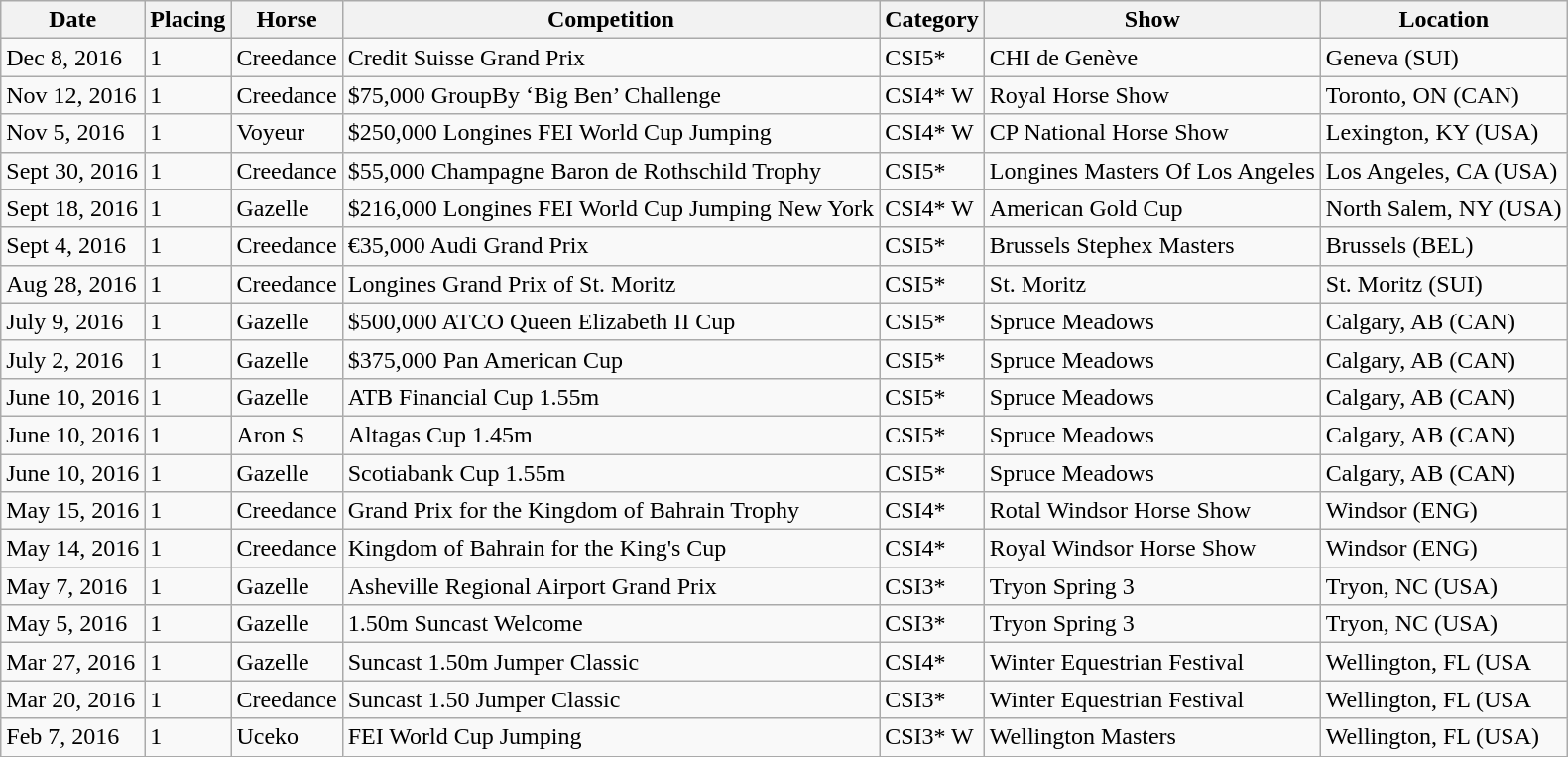<table class="wikitable">
<tr>
<th>Date</th>
<th>Placing</th>
<th>Horse</th>
<th>Competition</th>
<th>Category</th>
<th>Show</th>
<th>Location</th>
</tr>
<tr>
<td>Dec 8, 2016</td>
<td>1</td>
<td>Creedance</td>
<td>Credit Suisse Grand Prix</td>
<td>CSI5*</td>
<td>CHI de Genève</td>
<td>Geneva (SUI)</td>
</tr>
<tr>
<td>Nov 12, 2016</td>
<td>1</td>
<td>Creedance</td>
<td>$75,000 GroupBy ‘Big Ben’ Challenge</td>
<td>CSI4* W</td>
<td>Royal Horse Show</td>
<td>Toronto, ON (CAN)</td>
</tr>
<tr>
<td>Nov 5, 2016</td>
<td>1</td>
<td>Voyeur</td>
<td>$250,000 Longines FEI World Cup Jumping</td>
<td>CSI4* W</td>
<td>CP National Horse Show</td>
<td>Lexington, KY (USA)</td>
</tr>
<tr>
<td>Sept 30, 2016</td>
<td>1</td>
<td>Creedance</td>
<td>$55,000 Champagne Baron de Rothschild Trophy</td>
<td>CSI5*</td>
<td>Longines Masters Of Los Angeles</td>
<td>Los Angeles, CA (USA)</td>
</tr>
<tr>
<td>Sept 18, 2016</td>
<td>1</td>
<td>Gazelle</td>
<td>$216,000 Longines FEI World Cup Jumping New York</td>
<td>CSI4* W</td>
<td>American Gold Cup</td>
<td>North Salem, NY (USA)</td>
</tr>
<tr>
<td>Sept 4, 2016</td>
<td>1</td>
<td>Creedance</td>
<td>€35,000 Audi Grand Prix</td>
<td>CSI5*</td>
<td>Brussels Stephex Masters</td>
<td>Brussels (BEL)</td>
</tr>
<tr>
<td>Aug 28, 2016</td>
<td>1</td>
<td>Creedance</td>
<td>Longines Grand Prix of St. Moritz</td>
<td>CSI5*</td>
<td>St. Moritz</td>
<td>St. Moritz (SUI)</td>
</tr>
<tr>
<td>July 9, 2016</td>
<td>1</td>
<td>Gazelle</td>
<td>$500,000 ATCO Queen Elizabeth II Cup</td>
<td>CSI5*</td>
<td>Spruce Meadows</td>
<td>Calgary, AB (CAN)</td>
</tr>
<tr>
<td>July 2, 2016</td>
<td>1</td>
<td>Gazelle</td>
<td>$375,000 Pan American Cup</td>
<td>CSI5*</td>
<td>Spruce Meadows</td>
<td>Calgary, AB (CAN)</td>
</tr>
<tr>
<td>June 10, 2016</td>
<td>1</td>
<td>Gazelle</td>
<td>ATB Financial Cup 1.55m</td>
<td>CSI5*</td>
<td>Spruce Meadows</td>
<td>Calgary, AB (CAN)</td>
</tr>
<tr>
<td>June 10, 2016</td>
<td>1</td>
<td>Aron S</td>
<td>Altagas Cup 1.45m</td>
<td>CSI5*</td>
<td>Spruce Meadows</td>
<td>Calgary, AB (CAN)</td>
</tr>
<tr>
<td>June 10, 2016</td>
<td>1</td>
<td>Gazelle</td>
<td>Scotiabank Cup 1.55m</td>
<td>CSI5*</td>
<td>Spruce Meadows</td>
<td>Calgary, AB (CAN)</td>
</tr>
<tr>
<td>May 15, 2016</td>
<td>1</td>
<td>Creedance</td>
<td>Grand Prix for the Kingdom of Bahrain Trophy</td>
<td>CSI4*</td>
<td>Rotal Windsor Horse Show</td>
<td>Windsor (ENG)</td>
</tr>
<tr>
<td>May 14, 2016</td>
<td>1</td>
<td>Creedance</td>
<td>Kingdom of Bahrain for the King's Cup</td>
<td>CSI4*</td>
<td>Royal Windsor Horse Show</td>
<td>Windsor (ENG)</td>
</tr>
<tr>
<td>May 7, 2016</td>
<td>1</td>
<td>Gazelle</td>
<td>Asheville Regional Airport Grand Prix</td>
<td>CSI3*</td>
<td>Tryon Spring 3</td>
<td>Tryon, NC (USA) </td>
</tr>
<tr>
<td>May 5, 2016</td>
<td>1</td>
<td>Gazelle</td>
<td>1.50m Suncast Welcome</td>
<td>CSI3*</td>
<td>Tryon Spring 3</td>
<td>Tryon, NC (USA) </td>
</tr>
<tr>
<td>Mar 27, 2016</td>
<td>1</td>
<td>Gazelle</td>
<td>Suncast 1.50m Jumper Classic</td>
<td>CSI4*</td>
<td>Winter Equestrian Festival</td>
<td>Wellington, FL (USA </td>
</tr>
<tr>
<td>Mar 20, 2016</td>
<td>1</td>
<td>Creedance</td>
<td>Suncast 1.50 Jumper Classic</td>
<td>CSI3*</td>
<td>Winter Equestrian Festival</td>
<td>Wellington, FL (USA </td>
</tr>
<tr>
<td>Feb 7, 2016</td>
<td>1</td>
<td>Uceko</td>
<td>FEI World Cup Jumping</td>
<td>CSI3* W</td>
<td>Wellington Masters</td>
<td>Wellington, FL (USA) </td>
</tr>
</table>
